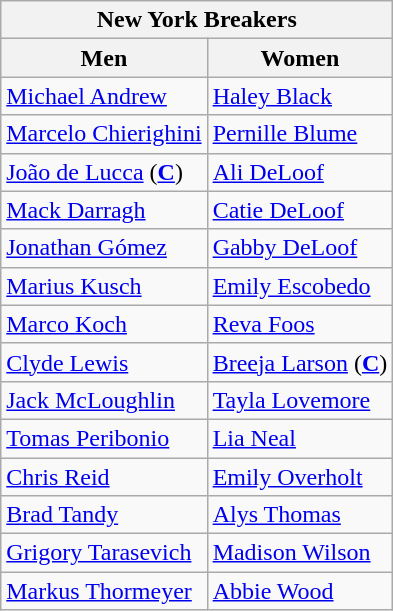<table class="wikitable">
<tr>
<th colspan="2"> New York Breakers</th>
</tr>
<tr>
<th>Men</th>
<th>Women</th>
</tr>
<tr>
<td> <a href='#'>Michael Andrew</a></td>
<td> <a href='#'>Haley Black</a></td>
</tr>
<tr>
<td> <a href='#'>Marcelo Chierighini</a></td>
<td> <a href='#'>Pernille Blume</a></td>
</tr>
<tr>
<td> <a href='#'>João de Lucca</a> (<strong><a href='#'>C</a></strong>)</td>
<td> <a href='#'>Ali DeLoof</a></td>
</tr>
<tr>
<td> <a href='#'>Mack Darragh</a></td>
<td> <a href='#'>Catie DeLoof</a></td>
</tr>
<tr>
<td> <a href='#'>Jonathan Gómez</a></td>
<td> <a href='#'>Gabby DeLoof</a></td>
</tr>
<tr>
<td> <a href='#'>Marius Kusch</a></td>
<td> <a href='#'>Emily Escobedo</a></td>
</tr>
<tr>
<td> <a href='#'>Marco Koch</a></td>
<td> <a href='#'>Reva Foos</a></td>
</tr>
<tr>
<td> <a href='#'>Clyde Lewis</a></td>
<td> <a href='#'>Breeja Larson</a> (<strong><a href='#'>C</a></strong>)</td>
</tr>
<tr>
<td> <a href='#'>Jack McLoughlin</a></td>
<td> <a href='#'>Tayla Lovemore</a></td>
</tr>
<tr>
<td> <a href='#'>Tomas Peribonio</a></td>
<td> <a href='#'>Lia Neal</a></td>
</tr>
<tr>
<td> <a href='#'>Chris Reid</a></td>
<td> <a href='#'>Emily Overholt</a></td>
</tr>
<tr>
<td> <a href='#'>Brad Tandy</a></td>
<td> <a href='#'>Alys Thomas</a></td>
</tr>
<tr>
<td> <a href='#'>Grigory Tarasevich</a></td>
<td> <a href='#'>Madison Wilson</a></td>
</tr>
<tr>
<td> <a href='#'>Markus Thormeyer</a></td>
<td> <a href='#'>Abbie Wood</a></td>
</tr>
</table>
